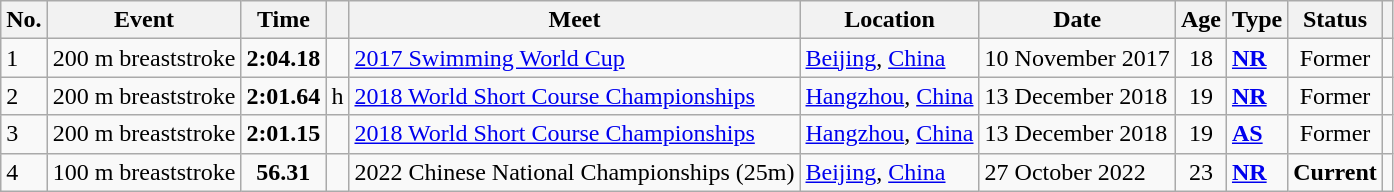<table class="wikitable sortable">
<tr>
<th>No.</th>
<th>Event</th>
<th>Time</th>
<th></th>
<th>Meet</th>
<th>Location</th>
<th>Date</th>
<th>Age</th>
<th>Type</th>
<th>Status</th>
<th></th>
</tr>
<tr>
<td>1</td>
<td>200 m breaststroke</td>
<td style="text-align:center;"><strong>2:04.18</strong></td>
<td></td>
<td><a href='#'>2017 Swimming World Cup</a></td>
<td><a href='#'>Beijing</a>, <a href='#'>China</a></td>
<td>10 November 2017</td>
<td style="text-align:center;">18</td>
<td><strong><a href='#'>NR</a></strong></td>
<td style="text-align:center;">Former</td>
<td style="text-align:center;"></td>
</tr>
<tr>
<td>2</td>
<td>200 m breaststroke</td>
<td style="text-align:center;"><strong>2:01.64</strong></td>
<td>h</td>
<td><a href='#'>2018 World Short Course Championships</a></td>
<td><a href='#'>Hangzhou</a>, <a href='#'>China</a></td>
<td>13 December 2018</td>
<td style="text-align:center;">19</td>
<td><strong><a href='#'>NR</a></strong></td>
<td style="text-align:center;">Former</td>
<td style="text-align:center;"></td>
</tr>
<tr>
<td>3</td>
<td>200 m breaststroke</td>
<td style="text-align:center;"><strong>2:01.15</strong></td>
<td></td>
<td><a href='#'>2018 World Short Course Championships</a></td>
<td><a href='#'>Hangzhou</a>, <a href='#'>China</a></td>
<td>13 December 2018</td>
<td style="text-align:center;">19</td>
<td><strong><a href='#'>AS</a></strong></td>
<td style="text-align:center;">Former</td>
<td style="text-align:center;"></td>
</tr>
<tr>
<td>4</td>
<td>100 m breaststroke</td>
<td style="text-align:center;"><strong>56.31</strong></td>
<td></td>
<td>2022 Chinese National Championships (25m)</td>
<td><a href='#'>Beijing</a>, <a href='#'>China</a></td>
<td>27 October 2022</td>
<td style="text-align:center;">23</td>
<td><strong><a href='#'>NR</a></strong></td>
<td style="text-align:center;"><strong>Current</strong></td>
<td style="text-align:center;"></td>
</tr>
</table>
